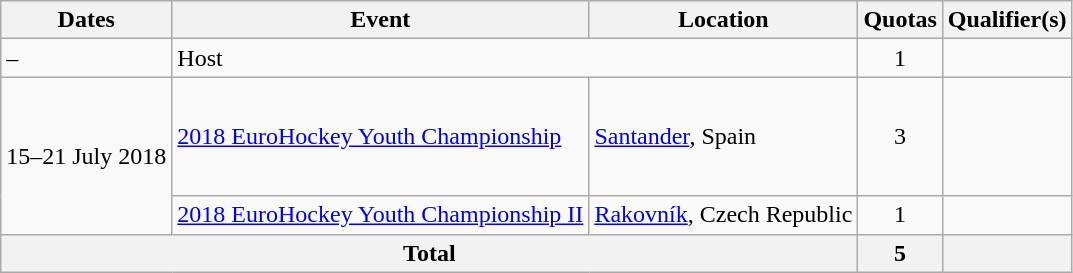<table class=wikitable>
<tr>
<th>Dates</th>
<th>Event</th>
<th>Location</th>
<th>Quotas</th>
<th>Qualifier(s)</th>
</tr>
<tr>
<td>–</td>
<td colspan=2>Host</td>
<td style="text-align: center;">1</td>
<td></td>
</tr>
<tr>
<td rowspan=2>15–21 July 2018</td>
<td><a href='#'>2018 EuroHockey Youth Championship</a></td>
<td><a href='#'>Santander</a>, Spain</td>
<td style="text-align: center;">3</td>
<td><br><s></s><br><br><s></s><br></td>
</tr>
<tr>
<td><a href='#'>2018 EuroHockey Youth Championship II</a></td>
<td><a href='#'>Rakovník</a>, Czech Republic</td>
<td style="text-align: center;">1</td>
<td><br><s></s></td>
</tr>
<tr>
<th colspan="3">Total</th>
<th>5</th>
<th></th>
</tr>
</table>
